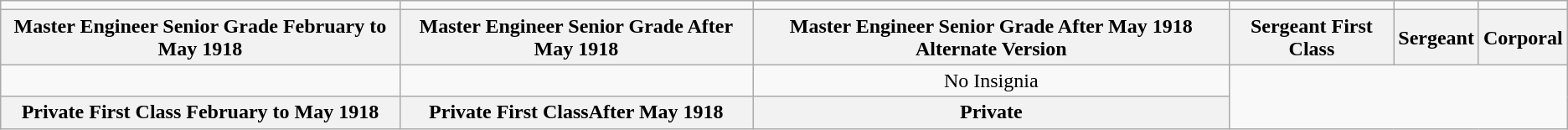<table class="wikitable" style="text-align:center">
<tr>
<td></td>
<td></td>
<td></td>
<td></td>
<td></td>
<td></td>
</tr>
<tr>
<th>Master Engineer Senior Grade February to May 1918</th>
<th>Master Engineer Senior Grade After May 1918</th>
<th>Master Engineer Senior Grade After May 1918 Alternate Version</th>
<th>Sergeant First Class</th>
<th>Sergeant</th>
<th>Corporal</th>
</tr>
<tr>
<td></td>
<td></td>
<td>No Insignia</td>
</tr>
<tr>
<th>Private First Class February to May 1918</th>
<th>Private First ClassAfter May 1918</th>
<th>Private</th>
</tr>
</table>
